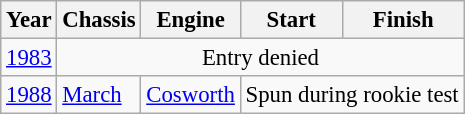<table class="wikitable" style="font-size: 95%;">
<tr>
<th>Year</th>
<th>Chassis</th>
<th>Engine</th>
<th>Start</th>
<th>Finish</th>
</tr>
<tr>
<td><a href='#'>1983</a></td>
<td colspan=4 align=center>Entry denied</td>
</tr>
<tr>
<td><a href='#'>1988</a></td>
<td><a href='#'>March</a></td>
<td><a href='#'>Cosworth</a></td>
<td colspan=2 align=center>Spun during rookie test</td>
</tr>
</table>
